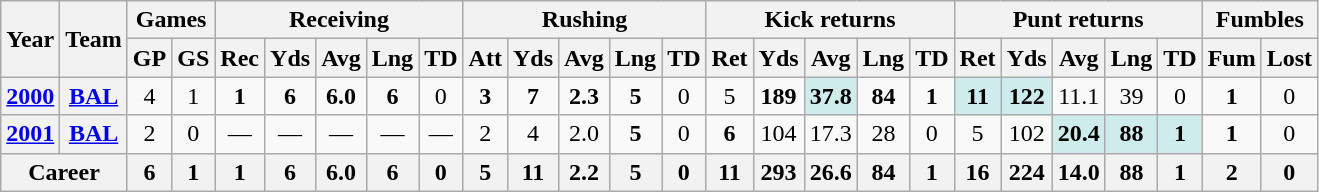<table class="wikitable" style="text-align:center;">
<tr>
<th rowspan="2">Year</th>
<th rowspan="2">Team</th>
<th colspan="2">Games</th>
<th colspan="5">Receiving</th>
<th colspan="5">Rushing</th>
<th colspan="5">Kick returns</th>
<th colspan="5">Punt returns</th>
<th colspan="2">Fumbles</th>
</tr>
<tr>
<th>GP</th>
<th>GS</th>
<th>Rec</th>
<th>Yds</th>
<th>Avg</th>
<th>Lng</th>
<th>TD</th>
<th>Att</th>
<th>Yds</th>
<th>Avg</th>
<th>Lng</th>
<th>TD</th>
<th>Ret</th>
<th>Yds</th>
<th>Avg</th>
<th>Lng</th>
<th>TD</th>
<th>Ret</th>
<th>Yds</th>
<th>Avg</th>
<th>Lng</th>
<th>TD</th>
<th>Fum</th>
<th>Lost</th>
</tr>
<tr>
<th><a href='#'>2000</a></th>
<th><a href='#'>BAL</a></th>
<td>4</td>
<td>1</td>
<td><strong>1</strong></td>
<td><strong>6</strong></td>
<td><strong>6.0</strong></td>
<td><strong>6</strong></td>
<td>0</td>
<td><strong>3</strong></td>
<td><strong>7</strong></td>
<td><strong>2.3</strong></td>
<td><strong>5</strong></td>
<td>0</td>
<td>5</td>
<td><strong>189</strong></td>
<td style="background:#cfecec;"><strong>37.8</strong></td>
<td><strong>84</strong></td>
<td><strong>1</strong></td>
<td style="background:#cfecec;"><strong>11</strong></td>
<td style="background:#cfecec;"><strong>122</strong></td>
<td>11.1</td>
<td>39</td>
<td>0</td>
<td><strong>1</strong></td>
<td>0</td>
</tr>
<tr>
<th><a href='#'>2001</a></th>
<th><a href='#'>BAL</a></th>
<td>2</td>
<td>0</td>
<td>—</td>
<td>—</td>
<td>—</td>
<td>—</td>
<td>—</td>
<td>2</td>
<td>4</td>
<td>2.0</td>
<td><strong>5</strong></td>
<td>0</td>
<td><strong>6</strong></td>
<td>104</td>
<td>17.3</td>
<td>28</td>
<td>0</td>
<td>5</td>
<td>102</td>
<td style="background:#cfecec;"><strong>20.4</strong></td>
<td style="background:#cfecec;"><strong>88</strong></td>
<td style="background:#cfecec;"><strong>1</strong></td>
<td><strong>1</strong></td>
<td>0</td>
</tr>
<tr>
<th colspan="2">Career</th>
<th>6</th>
<th>1</th>
<th>1</th>
<th>6</th>
<th>6.0</th>
<th>6</th>
<th>0</th>
<th>5</th>
<th>11</th>
<th>2.2</th>
<th>5</th>
<th>0</th>
<th>11</th>
<th>293</th>
<th>26.6</th>
<th>84</th>
<th>1</th>
<th>16</th>
<th>224</th>
<th>14.0</th>
<th>88</th>
<th>1</th>
<th>2</th>
<th>0</th>
</tr>
</table>
